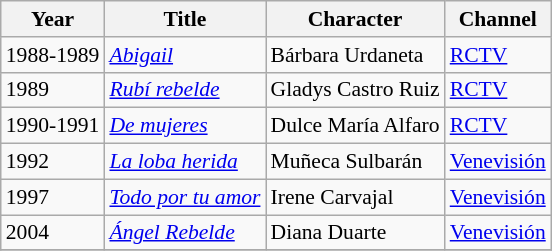<table class="wikitable" style="font-size: 90%;">
<tr>
<th>Year</th>
<th>Title</th>
<th>Character</th>
<th>Channel</th>
</tr>
<tr>
<td>1988-1989</td>
<td><em><a href='#'>Abigail</a></em></td>
<td>Bárbara Urdaneta</td>
<td><a href='#'>RCTV</a></td>
</tr>
<tr>
<td>1989</td>
<td><em><a href='#'>Rubí rebelde</a></em></td>
<td>Gladys Castro Ruiz</td>
<td><a href='#'>RCTV</a></td>
</tr>
<tr>
<td>1990-1991</td>
<td><em><a href='#'>De mujeres</a></em></td>
<td>Dulce María Alfaro</td>
<td><a href='#'>RCTV</a></td>
</tr>
<tr>
<td>1992</td>
<td><em><a href='#'>La loba herida</a></em></td>
<td>Muñeca Sulbarán</td>
<td><a href='#'>Venevisión</a></td>
</tr>
<tr>
<td>1997</td>
<td><em><a href='#'>Todo por tu amor</a></em></td>
<td>Irene Carvajal</td>
<td><a href='#'>Venevisión</a></td>
</tr>
<tr>
<td>2004</td>
<td><em><a href='#'>Ángel Rebelde</a></em></td>
<td>Diana Duarte</td>
<td><a href='#'>Venevisión</a></td>
</tr>
<tr>
</tr>
</table>
